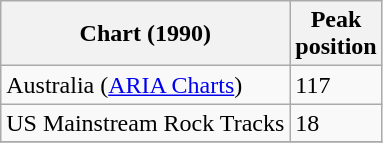<table class="wikitable sortable">
<tr>
<th>Chart (1990)</th>
<th>Peak<br>position</th>
</tr>
<tr>
<td align="left">Australia (<a href='#'>ARIA Charts</a>)</td>
<td align="left">117</td>
</tr>
<tr>
<td align="left">US Mainstream Rock Tracks</td>
<td align="left">18</td>
</tr>
<tr>
</tr>
</table>
